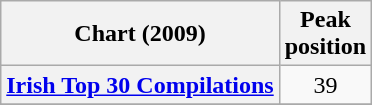<table class="wikitable sortable plainrowheaders" style="text-align:center">
<tr>
<th scope="col">Chart (2009)</th>
<th scope="col">Peak<br>position</th>
</tr>
<tr>
<th scope="row"><a href='#'>Irish Top 30 Compilations</a></th>
<td>39</td>
</tr>
<tr>
</tr>
</table>
